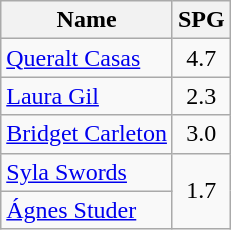<table class=wikitable>
<tr>
<th>Name</th>
<th>SPG</th>
</tr>
<tr>
<td> <a href='#'>Queralt Casas</a></td>
<td align=center>4.7</td>
</tr>
<tr>
<td> <a href='#'>Laura Gil</a></td>
<td align=center>2.3</td>
</tr>
<tr>
<td> <a href='#'>Bridget Carleton</a></td>
<td align=center>3.0</td>
</tr>
<tr>
<td> <a href='#'>Syla Swords</a></td>
<td align=center rowspan=2>1.7</td>
</tr>
<tr>
<td> <a href='#'>Ágnes Studer</a></td>
</tr>
</table>
